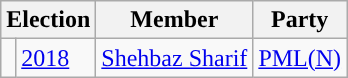<table class="wikitable">
<tr>
<th colspan="2">Election</th>
<th>Member</th>
<th>Party</th>
</tr>
<tr>
<td style="background-color: "></td>
<td><a href='#'>2018</a></td>
<td><a href='#'>Shehbaz Sharif</a></td>
<td><a href='#'>PML(N)</a></td>
</tr>
</table>
